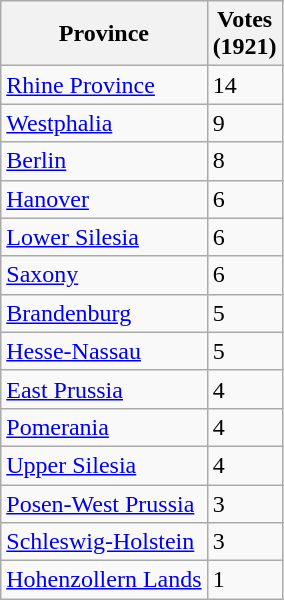<table class="wikitable floatleft">
<tr>
<th>Province</th>
<th>Votes<br>(1921)</th>
</tr>
<tr>
<td><a href='#'>Rhine Province</a></td>
<td>14</td>
</tr>
<tr>
<td><a href='#'>Westphalia</a></td>
<td>9</td>
</tr>
<tr>
<td><a href='#'>Berlin</a></td>
<td>8</td>
</tr>
<tr>
<td><a href='#'>Hanover</a></td>
<td>6</td>
</tr>
<tr>
<td><a href='#'>Lower Silesia</a></td>
<td>6</td>
</tr>
<tr>
<td><a href='#'>Saxony</a></td>
<td>6</td>
</tr>
<tr>
<td><a href='#'>Brandenburg</a></td>
<td>5</td>
</tr>
<tr>
<td><a href='#'>Hesse-Nassau</a></td>
<td>5</td>
</tr>
<tr>
<td><a href='#'>East Prussia</a></td>
<td>4</td>
</tr>
<tr>
<td><a href='#'>Pomerania</a></td>
<td>4</td>
</tr>
<tr>
<td><a href='#'>Upper Silesia</a></td>
<td>4</td>
</tr>
<tr>
<td><a href='#'>Posen-West Prussia</a></td>
<td>3</td>
</tr>
<tr>
<td><a href='#'>Schleswig-Holstein</a></td>
<td>3</td>
</tr>
<tr>
<td><a href='#'>Hohenzollern Lands</a></td>
<td>1</td>
</tr>
</table>
